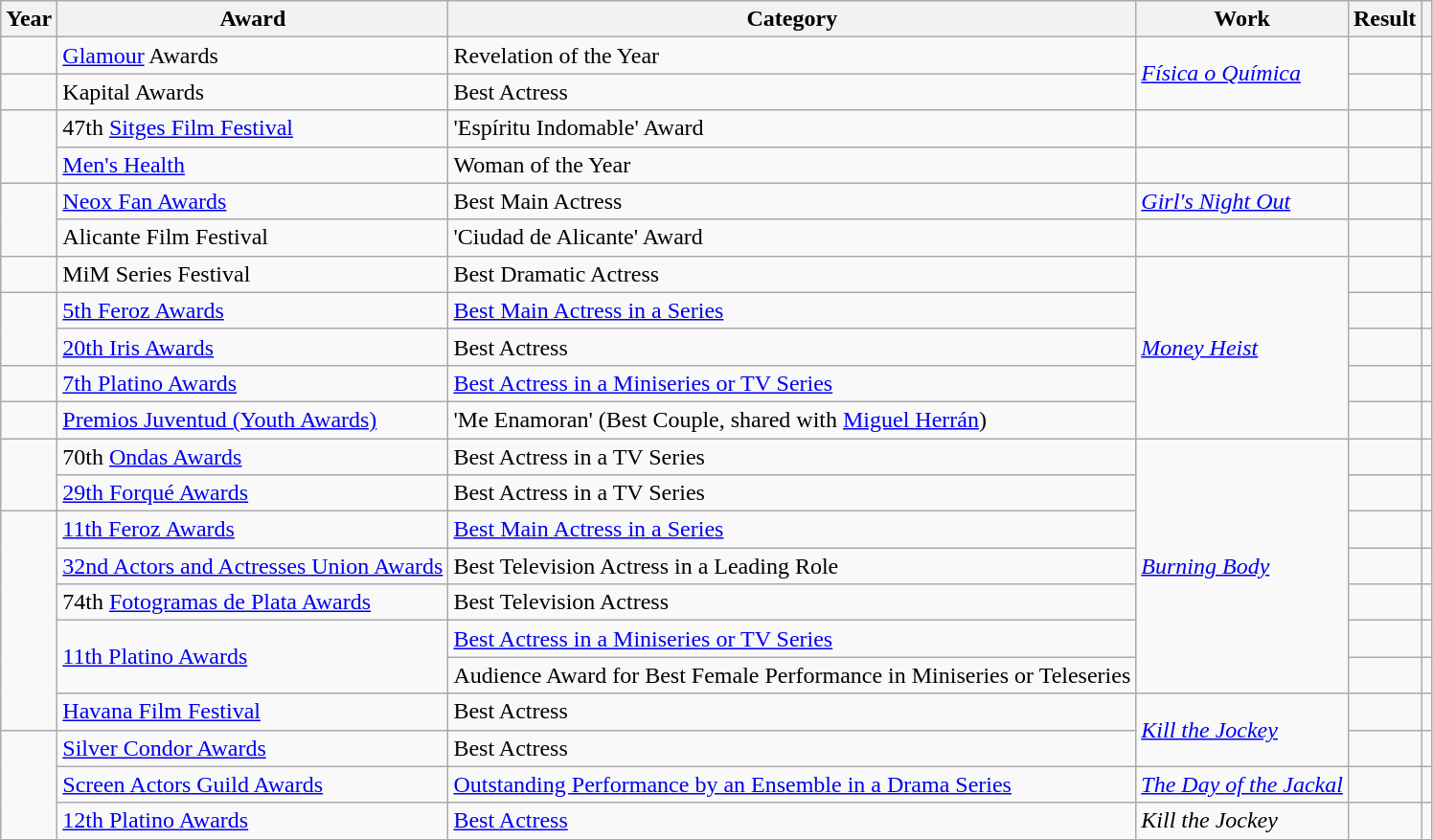<table class="wikitable sortable">
<tr>
<th>Year</th>
<th>Award</th>
<th>Category</th>
<th>Work</th>
<th>Result</th>
<th></th>
</tr>
<tr>
<td></td>
<td><a href='#'>Glamour</a> Awards</td>
<td>Revelation of the Year</td>
<td rowspan="2"><em><a href='#'>Física o Química</a></em></td>
<td></td>
<td></td>
</tr>
<tr>
<td></td>
<td>Kapital Awards</td>
<td>Best Actress</td>
<td></td>
<td></td>
</tr>
<tr>
<td rowspan="2"></td>
<td>47th <a href='#'>Sitges Film Festival</a></td>
<td>'Espíritu Indomable' Award</td>
<td></td>
<td></td>
<td></td>
</tr>
<tr>
<td><a href='#'>Men's Health</a></td>
<td>Woman of the Year</td>
<td></td>
<td></td>
<td></td>
</tr>
<tr>
<td rowspan="2"></td>
<td><a href='#'>Neox Fan Awards</a></td>
<td>Best Main Actress</td>
<td><a href='#'><em>Girl's Night Out</em></a></td>
<td></td>
<td></td>
</tr>
<tr>
<td>Alicante Film Festival</td>
<td>'Ciudad de Alicante' Award</td>
<td></td>
<td></td>
<td></td>
</tr>
<tr>
<td></td>
<td>MiM Series Festival</td>
<td>Best Dramatic Actress</td>
<td rowspan="5"><em><a href='#'>Money Heist</a></em></td>
<td></td>
<td></td>
</tr>
<tr>
<td rowspan="2"></td>
<td><a href='#'>5th Feroz Awards</a></td>
<td><a href='#'>Best Main Actress in a Series</a></td>
<td></td>
<td></td>
</tr>
<tr>
<td><a href='#'>20th Iris Awards</a></td>
<td>Best Actress</td>
<td></td>
<td></td>
</tr>
<tr>
<td></td>
<td><a href='#'>7th Platino Awards</a></td>
<td><a href='#'>Best Actress in a Miniseries or TV Series</a></td>
<td></td>
<td></td>
</tr>
<tr>
<td></td>
<td><a href='#'>Premios Juventud (Youth Awards)</a></td>
<td>'Me Enamoran' (Best Couple, shared with <a href='#'>Miguel Herrán</a>)</td>
<td></td>
<td></td>
</tr>
<tr>
<td rowspan="2"></td>
<td>70th <a href='#'>Ondas Awards</a></td>
<td>Best Actress in a TV Series</td>
<td rowspan="7"><em><a href='#'>Burning Body</a></em></td>
<td></td>
<td></td>
</tr>
<tr>
<td><a href='#'>29th Forqué Awards</a></td>
<td>Best Actress in a TV Series</td>
<td></td>
<td></td>
</tr>
<tr>
<td rowspan="6"></td>
<td><a href='#'>11th Feroz Awards</a></td>
<td><a href='#'>Best Main Actress in a Series</a></td>
<td></td>
<td></td>
</tr>
<tr>
<td><a href='#'>32nd Actors and Actresses Union Awards</a></td>
<td>Best Television Actress in a Leading Role</td>
<td></td>
<td></td>
</tr>
<tr>
<td>74th <a href='#'>Fotogramas de Plata Awards</a></td>
<td>Best Television Actress</td>
<td></td>
<td></td>
</tr>
<tr>
<td rowspan="2"><a href='#'>11th Platino Awards</a></td>
<td><a href='#'>Best Actress in a Miniseries or TV Series</a></td>
<td></td>
<td></td>
</tr>
<tr>
<td>Audience Award for Best Female Performance in Miniseries or Teleseries</td>
<td></td>
<td></td>
</tr>
<tr>
<td><a href='#'>Havana Film Festival</a></td>
<td>Best Actress</td>
<td rowspan="2"><em><a href='#'>Kill the Jockey</a></em></td>
<td></td>
<td></td>
</tr>
<tr>
<td rowspan="3"></td>
<td><a href='#'>Silver Condor Awards</a></td>
<td>Best Actress</td>
<td></td>
<td></td>
</tr>
<tr>
<td><a href='#'>Screen Actors Guild Awards</a></td>
<td><a href='#'>Outstanding Performance by an Ensemble in a Drama Series</a></td>
<td><a href='#'><em>The Day of the Jackal</em></a></td>
<td></td>
<td></td>
</tr>
<tr>
<td><a href='#'>12th Platino Awards</a></td>
<td><a href='#'>Best Actress</a></td>
<td><em>Kill the Jockey</em></td>
<td></td>
<td></td>
</tr>
</table>
